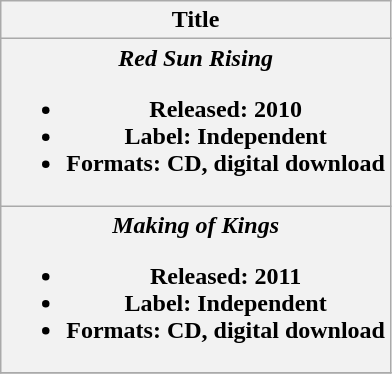<table class="wikitable plainrowheaders" style="text-align:center;">
<tr>
<th align="center">Title</th>
</tr>
<tr>
<th scope="row"><em>Red Sun Rising</em><br><ul><li>Released: 2010</li><li>Label: Independent</li><li>Formats: CD, digital download</li></ul></th>
</tr>
<tr>
<th scope="row"><em>Making of Kings</em><br><ul><li>Released: 2011</li><li>Label: Independent</li><li>Formats: CD, digital download</li></ul></th>
</tr>
<tr>
</tr>
</table>
